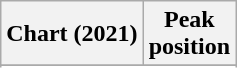<table class="wikitable sortable plainrowheaders">
<tr>
<th scope="col">Chart (2021)</th>
<th scope="col">Peak<br>position</th>
</tr>
<tr>
</tr>
<tr>
</tr>
</table>
